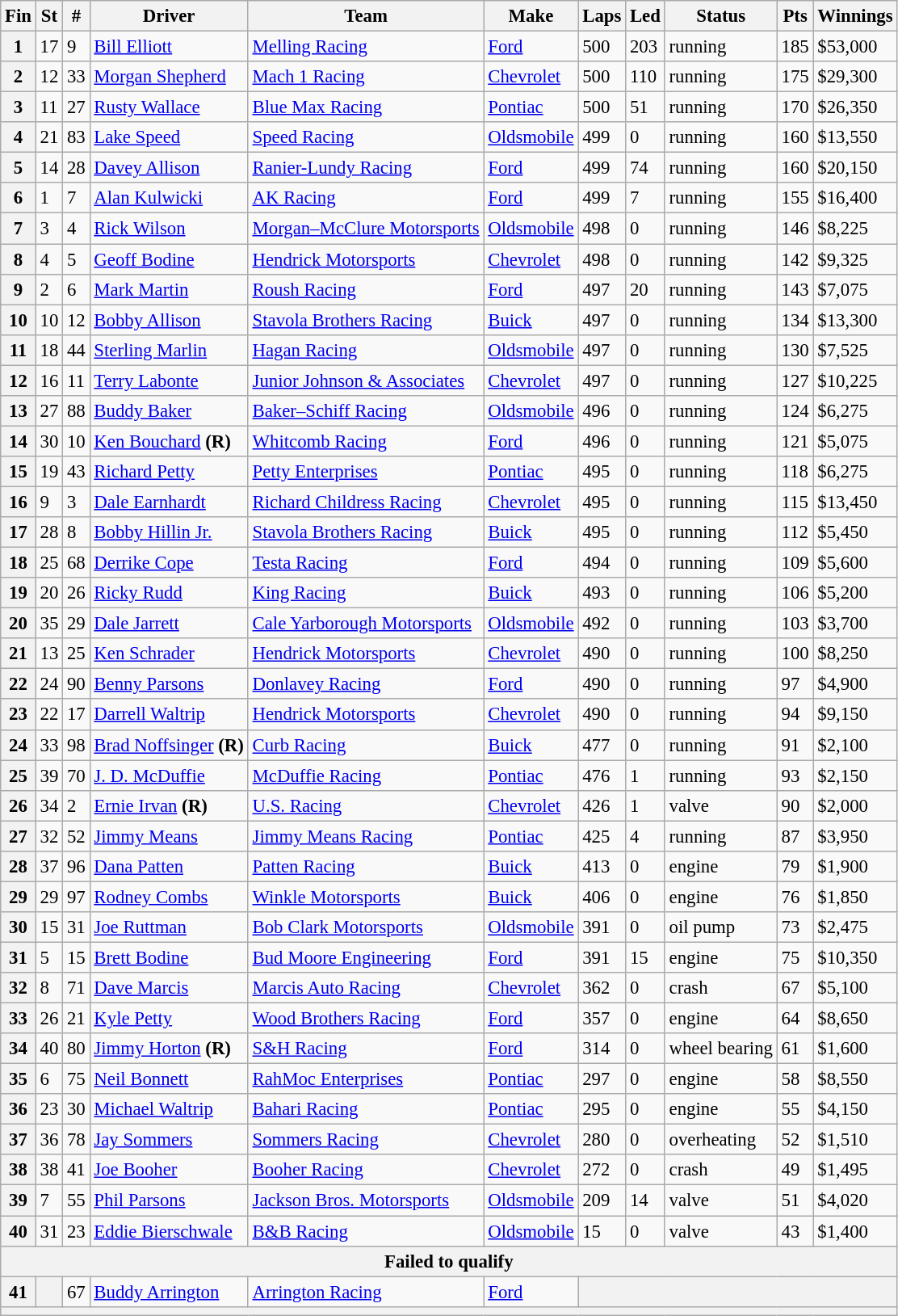<table class="wikitable" style="font-size:95%">
<tr>
<th>Fin</th>
<th>St</th>
<th>#</th>
<th>Driver</th>
<th>Team</th>
<th>Make</th>
<th>Laps</th>
<th>Led</th>
<th>Status</th>
<th>Pts</th>
<th>Winnings</th>
</tr>
<tr>
<th>1</th>
<td>17</td>
<td>9</td>
<td><a href='#'>Bill Elliott</a></td>
<td><a href='#'>Melling Racing</a></td>
<td><a href='#'>Ford</a></td>
<td>500</td>
<td>203</td>
<td>running</td>
<td>185</td>
<td>$53,000</td>
</tr>
<tr>
<th>2</th>
<td>12</td>
<td>33</td>
<td><a href='#'>Morgan Shepherd</a></td>
<td><a href='#'>Mach 1 Racing</a></td>
<td><a href='#'>Chevrolet</a></td>
<td>500</td>
<td>110</td>
<td>running</td>
<td>175</td>
<td>$29,300</td>
</tr>
<tr>
<th>3</th>
<td>11</td>
<td>27</td>
<td><a href='#'>Rusty Wallace</a></td>
<td><a href='#'>Blue Max Racing</a></td>
<td><a href='#'>Pontiac</a></td>
<td>500</td>
<td>51</td>
<td>running</td>
<td>170</td>
<td>$26,350</td>
</tr>
<tr>
<th>4</th>
<td>21</td>
<td>83</td>
<td><a href='#'>Lake Speed</a></td>
<td><a href='#'>Speed Racing</a></td>
<td><a href='#'>Oldsmobile</a></td>
<td>499</td>
<td>0</td>
<td>running</td>
<td>160</td>
<td>$13,550</td>
</tr>
<tr>
<th>5</th>
<td>14</td>
<td>28</td>
<td><a href='#'>Davey Allison</a></td>
<td><a href='#'>Ranier-Lundy Racing</a></td>
<td><a href='#'>Ford</a></td>
<td>499</td>
<td>74</td>
<td>running</td>
<td>160</td>
<td>$20,150</td>
</tr>
<tr>
<th>6</th>
<td>1</td>
<td>7</td>
<td><a href='#'>Alan Kulwicki</a></td>
<td><a href='#'>AK Racing</a></td>
<td><a href='#'>Ford</a></td>
<td>499</td>
<td>7</td>
<td>running</td>
<td>155</td>
<td>$16,400</td>
</tr>
<tr>
<th>7</th>
<td>3</td>
<td>4</td>
<td><a href='#'>Rick Wilson</a></td>
<td><a href='#'>Morgan–McClure Motorsports</a></td>
<td><a href='#'>Oldsmobile</a></td>
<td>498</td>
<td>0</td>
<td>running</td>
<td>146</td>
<td>$8,225</td>
</tr>
<tr>
<th>8</th>
<td>4</td>
<td>5</td>
<td><a href='#'>Geoff Bodine</a></td>
<td><a href='#'>Hendrick Motorsports</a></td>
<td><a href='#'>Chevrolet</a></td>
<td>498</td>
<td>0</td>
<td>running</td>
<td>142</td>
<td>$9,325</td>
</tr>
<tr>
<th>9</th>
<td>2</td>
<td>6</td>
<td><a href='#'>Mark Martin</a></td>
<td><a href='#'>Roush Racing</a></td>
<td><a href='#'>Ford</a></td>
<td>497</td>
<td>20</td>
<td>running</td>
<td>143</td>
<td>$7,075</td>
</tr>
<tr>
<th>10</th>
<td>10</td>
<td>12</td>
<td><a href='#'>Bobby Allison</a></td>
<td><a href='#'>Stavola Brothers Racing</a></td>
<td><a href='#'>Buick</a></td>
<td>497</td>
<td>0</td>
<td>running</td>
<td>134</td>
<td>$13,300</td>
</tr>
<tr>
<th>11</th>
<td>18</td>
<td>44</td>
<td><a href='#'>Sterling Marlin</a></td>
<td><a href='#'>Hagan Racing</a></td>
<td><a href='#'>Oldsmobile</a></td>
<td>497</td>
<td>0</td>
<td>running</td>
<td>130</td>
<td>$7,525</td>
</tr>
<tr>
<th>12</th>
<td>16</td>
<td>11</td>
<td><a href='#'>Terry Labonte</a></td>
<td><a href='#'>Junior Johnson & Associates</a></td>
<td><a href='#'>Chevrolet</a></td>
<td>497</td>
<td>0</td>
<td>running</td>
<td>127</td>
<td>$10,225</td>
</tr>
<tr>
<th>13</th>
<td>27</td>
<td>88</td>
<td><a href='#'>Buddy Baker</a></td>
<td><a href='#'>Baker–Schiff Racing</a></td>
<td><a href='#'>Oldsmobile</a></td>
<td>496</td>
<td>0</td>
<td>running</td>
<td>124</td>
<td>$6,275</td>
</tr>
<tr>
<th>14</th>
<td>30</td>
<td>10</td>
<td><a href='#'>Ken Bouchard</a> <strong>(R)</strong></td>
<td><a href='#'>Whitcomb Racing</a></td>
<td><a href='#'>Ford</a></td>
<td>496</td>
<td>0</td>
<td>running</td>
<td>121</td>
<td>$5,075</td>
</tr>
<tr>
<th>15</th>
<td>19</td>
<td>43</td>
<td><a href='#'>Richard Petty</a></td>
<td><a href='#'>Petty Enterprises</a></td>
<td><a href='#'>Pontiac</a></td>
<td>495</td>
<td>0</td>
<td>running</td>
<td>118</td>
<td>$6,275</td>
</tr>
<tr>
<th>16</th>
<td>9</td>
<td>3</td>
<td><a href='#'>Dale Earnhardt</a></td>
<td><a href='#'>Richard Childress Racing</a></td>
<td><a href='#'>Chevrolet</a></td>
<td>495</td>
<td>0</td>
<td>running</td>
<td>115</td>
<td>$13,450</td>
</tr>
<tr>
<th>17</th>
<td>28</td>
<td>8</td>
<td><a href='#'>Bobby Hillin Jr.</a></td>
<td><a href='#'>Stavola Brothers Racing</a></td>
<td><a href='#'>Buick</a></td>
<td>495</td>
<td>0</td>
<td>running</td>
<td>112</td>
<td>$5,450</td>
</tr>
<tr>
<th>18</th>
<td>25</td>
<td>68</td>
<td><a href='#'>Derrike Cope</a></td>
<td><a href='#'>Testa Racing</a></td>
<td><a href='#'>Ford</a></td>
<td>494</td>
<td>0</td>
<td>running</td>
<td>109</td>
<td>$5,600</td>
</tr>
<tr>
<th>19</th>
<td>20</td>
<td>26</td>
<td><a href='#'>Ricky Rudd</a></td>
<td><a href='#'>King Racing</a></td>
<td><a href='#'>Buick</a></td>
<td>493</td>
<td>0</td>
<td>running</td>
<td>106</td>
<td>$5,200</td>
</tr>
<tr>
<th>20</th>
<td>35</td>
<td>29</td>
<td><a href='#'>Dale Jarrett</a></td>
<td><a href='#'>Cale Yarborough Motorsports</a></td>
<td><a href='#'>Oldsmobile</a></td>
<td>492</td>
<td>0</td>
<td>running</td>
<td>103</td>
<td>$3,700</td>
</tr>
<tr>
<th>21</th>
<td>13</td>
<td>25</td>
<td><a href='#'>Ken Schrader</a></td>
<td><a href='#'>Hendrick Motorsports</a></td>
<td><a href='#'>Chevrolet</a></td>
<td>490</td>
<td>0</td>
<td>running</td>
<td>100</td>
<td>$8,250</td>
</tr>
<tr>
<th>22</th>
<td>24</td>
<td>90</td>
<td><a href='#'>Benny Parsons</a></td>
<td><a href='#'>Donlavey Racing</a></td>
<td><a href='#'>Ford</a></td>
<td>490</td>
<td>0</td>
<td>running</td>
<td>97</td>
<td>$4,900</td>
</tr>
<tr>
<th>23</th>
<td>22</td>
<td>17</td>
<td><a href='#'>Darrell Waltrip</a></td>
<td><a href='#'>Hendrick Motorsports</a></td>
<td><a href='#'>Chevrolet</a></td>
<td>490</td>
<td>0</td>
<td>running</td>
<td>94</td>
<td>$9,150</td>
</tr>
<tr>
<th>24</th>
<td>33</td>
<td>98</td>
<td><a href='#'>Brad Noffsinger</a> <strong>(R)</strong></td>
<td><a href='#'>Curb Racing</a></td>
<td><a href='#'>Buick</a></td>
<td>477</td>
<td>0</td>
<td>running</td>
<td>91</td>
<td>$2,100</td>
</tr>
<tr>
<th>25</th>
<td>39</td>
<td>70</td>
<td><a href='#'>J. D. McDuffie</a></td>
<td><a href='#'>McDuffie Racing</a></td>
<td><a href='#'>Pontiac</a></td>
<td>476</td>
<td>1</td>
<td>running</td>
<td>93</td>
<td>$2,150</td>
</tr>
<tr>
<th>26</th>
<td>34</td>
<td>2</td>
<td><a href='#'>Ernie Irvan</a> <strong>(R)</strong></td>
<td><a href='#'>U.S. Racing</a></td>
<td><a href='#'>Chevrolet</a></td>
<td>426</td>
<td>1</td>
<td>valve</td>
<td>90</td>
<td>$2,000</td>
</tr>
<tr>
<th>27</th>
<td>32</td>
<td>52</td>
<td><a href='#'>Jimmy Means</a></td>
<td><a href='#'>Jimmy Means Racing</a></td>
<td><a href='#'>Pontiac</a></td>
<td>425</td>
<td>4</td>
<td>running</td>
<td>87</td>
<td>$3,950</td>
</tr>
<tr>
<th>28</th>
<td>37</td>
<td>96</td>
<td><a href='#'>Dana Patten</a></td>
<td><a href='#'>Patten Racing</a></td>
<td><a href='#'>Buick</a></td>
<td>413</td>
<td>0</td>
<td>engine</td>
<td>79</td>
<td>$1,900</td>
</tr>
<tr>
<th>29</th>
<td>29</td>
<td>97</td>
<td><a href='#'>Rodney Combs</a></td>
<td><a href='#'>Winkle Motorsports</a></td>
<td><a href='#'>Buick</a></td>
<td>406</td>
<td>0</td>
<td>engine</td>
<td>76</td>
<td>$1,850</td>
</tr>
<tr>
<th>30</th>
<td>15</td>
<td>31</td>
<td><a href='#'>Joe Ruttman</a></td>
<td><a href='#'>Bob Clark Motorsports</a></td>
<td><a href='#'>Oldsmobile</a></td>
<td>391</td>
<td>0</td>
<td>oil pump</td>
<td>73</td>
<td>$2,475</td>
</tr>
<tr>
<th>31</th>
<td>5</td>
<td>15</td>
<td><a href='#'>Brett Bodine</a></td>
<td><a href='#'>Bud Moore Engineering</a></td>
<td><a href='#'>Ford</a></td>
<td>391</td>
<td>15</td>
<td>engine</td>
<td>75</td>
<td>$10,350</td>
</tr>
<tr>
<th>32</th>
<td>8</td>
<td>71</td>
<td><a href='#'>Dave Marcis</a></td>
<td><a href='#'>Marcis Auto Racing</a></td>
<td><a href='#'>Chevrolet</a></td>
<td>362</td>
<td>0</td>
<td>crash</td>
<td>67</td>
<td>$5,100</td>
</tr>
<tr>
<th>33</th>
<td>26</td>
<td>21</td>
<td><a href='#'>Kyle Petty</a></td>
<td><a href='#'>Wood Brothers Racing</a></td>
<td><a href='#'>Ford</a></td>
<td>357</td>
<td>0</td>
<td>engine</td>
<td>64</td>
<td>$8,650</td>
</tr>
<tr>
<th>34</th>
<td>40</td>
<td>80</td>
<td><a href='#'>Jimmy Horton</a> <strong>(R)</strong></td>
<td><a href='#'>S&H Racing</a></td>
<td><a href='#'>Ford</a></td>
<td>314</td>
<td>0</td>
<td>wheel bearing</td>
<td>61</td>
<td>$1,600</td>
</tr>
<tr>
<th>35</th>
<td>6</td>
<td>75</td>
<td><a href='#'>Neil Bonnett</a></td>
<td><a href='#'>RahMoc Enterprises</a></td>
<td><a href='#'>Pontiac</a></td>
<td>297</td>
<td>0</td>
<td>engine</td>
<td>58</td>
<td>$8,550</td>
</tr>
<tr>
<th>36</th>
<td>23</td>
<td>30</td>
<td><a href='#'>Michael Waltrip</a></td>
<td><a href='#'>Bahari Racing</a></td>
<td><a href='#'>Pontiac</a></td>
<td>295</td>
<td>0</td>
<td>engine</td>
<td>55</td>
<td>$4,150</td>
</tr>
<tr>
<th>37</th>
<td>36</td>
<td>78</td>
<td><a href='#'>Jay Sommers</a></td>
<td><a href='#'>Sommers Racing</a></td>
<td><a href='#'>Chevrolet</a></td>
<td>280</td>
<td>0</td>
<td>overheating</td>
<td>52</td>
<td>$1,510</td>
</tr>
<tr>
<th>38</th>
<td>38</td>
<td>41</td>
<td><a href='#'>Joe Booher</a></td>
<td><a href='#'>Booher Racing</a></td>
<td><a href='#'>Chevrolet</a></td>
<td>272</td>
<td>0</td>
<td>crash</td>
<td>49</td>
<td>$1,495</td>
</tr>
<tr>
<th>39</th>
<td>7</td>
<td>55</td>
<td><a href='#'>Phil Parsons</a></td>
<td><a href='#'>Jackson Bros. Motorsports</a></td>
<td><a href='#'>Oldsmobile</a></td>
<td>209</td>
<td>14</td>
<td>valve</td>
<td>51</td>
<td>$4,020</td>
</tr>
<tr>
<th>40</th>
<td>31</td>
<td>23</td>
<td><a href='#'>Eddie Bierschwale</a></td>
<td><a href='#'>B&B Racing</a></td>
<td><a href='#'>Oldsmobile</a></td>
<td>15</td>
<td>0</td>
<td>valve</td>
<td>43</td>
<td>$1,400</td>
</tr>
<tr>
<th colspan="11">Failed to qualify</th>
</tr>
<tr>
<th>41</th>
<th></th>
<td>67</td>
<td><a href='#'>Buddy Arrington</a></td>
<td><a href='#'>Arrington Racing</a></td>
<td><a href='#'>Ford</a></td>
<th colspan="5"></th>
</tr>
<tr>
<th colspan="11"></th>
</tr>
</table>
